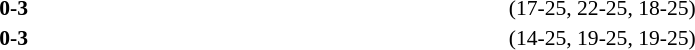<table width=100% cellspacing=1>
<tr>
<th width=20%></th>
<th width=12%></th>
<th width=20%></th>
<th width=33%></th>
<td></td>
</tr>
<tr style=font-size:90%>
<td align=right></td>
<td align=center><strong>0-3</strong></td>
<td></td>
<td>(17-25, 22-25, 18-25)</td>
<td></td>
</tr>
<tr style=font-size:90%>
<td align=right></td>
<td align=center><strong>0-3</strong></td>
<td></td>
<td>(14-25, 19-25, 19-25)</td>
</tr>
</table>
